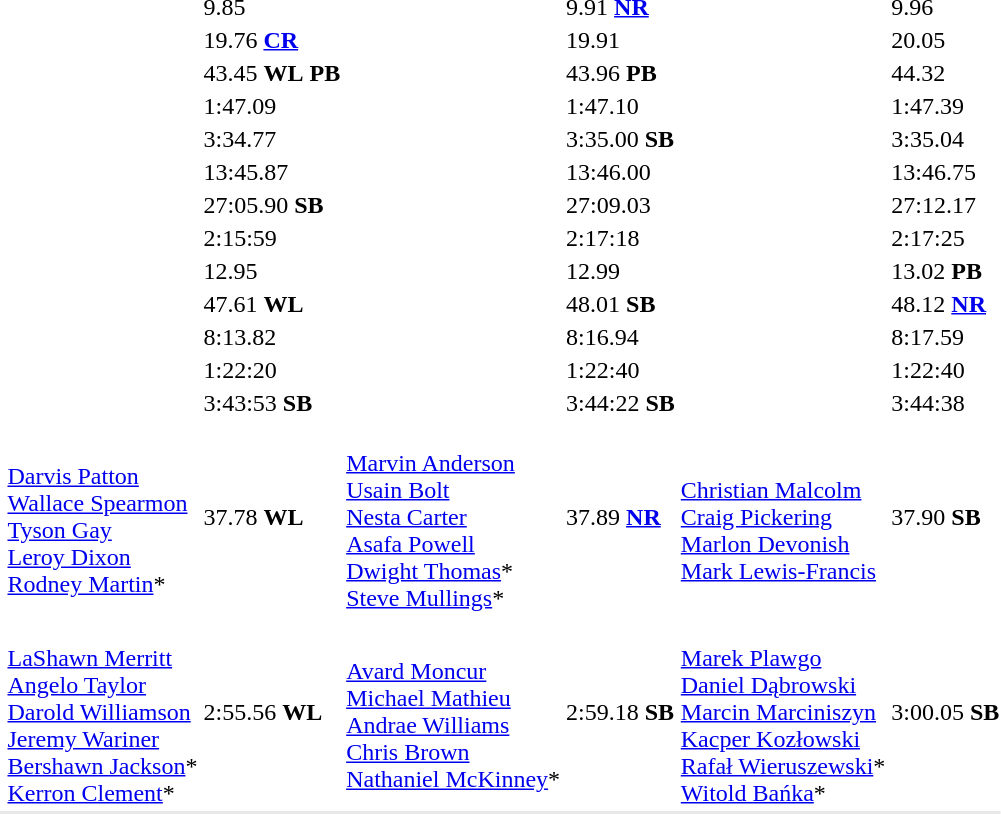<table>
<tr>
<td></td>
<td></td>
<td>9.85</td>
<td></td>
<td>9.91 <strong><a href='#'>NR</a></strong></td>
<td></td>
<td>9.96</td>
</tr>
<tr>
<td></td>
<td></td>
<td>19.76 <strong><a href='#'>CR</a></strong></td>
<td></td>
<td>19.91</td>
<td></td>
<td>20.05</td>
</tr>
<tr>
<td></td>
<td></td>
<td>43.45 <strong>WL</strong> <strong>PB</strong></td>
<td></td>
<td>43.96 <strong>PB</strong></td>
<td></td>
<td>44.32</td>
</tr>
<tr>
<td></td>
<td></td>
<td>1:47.09</td>
<td></td>
<td>1:47.10</td>
<td></td>
<td>1:47.39</td>
</tr>
<tr>
<td></td>
<td></td>
<td>3:34.77</td>
<td></td>
<td>3:35.00 <strong>SB</strong></td>
<td></td>
<td>3:35.04</td>
</tr>
<tr>
<td></td>
<td></td>
<td>13:45.87</td>
<td></td>
<td>13:46.00</td>
<td></td>
<td>13:46.75</td>
</tr>
<tr>
<td></td>
<td></td>
<td>27:05.90 <strong>SB</strong></td>
<td></td>
<td>27:09.03</td>
<td></td>
<td>27:12.17</td>
</tr>
<tr>
<td></td>
<td></td>
<td>2:15:59</td>
<td></td>
<td>2:17:18</td>
<td></td>
<td>2:17:25</td>
</tr>
<tr>
<td></td>
<td></td>
<td>12.95</td>
<td></td>
<td>12.99</td>
<td></td>
<td>13.02 <strong>PB</strong></td>
</tr>
<tr>
<td></td>
<td></td>
<td>47.61 <strong>WL</strong></td>
<td></td>
<td>48.01 <strong>SB</strong></td>
<td></td>
<td>48.12 <strong><a href='#'>NR</a></strong></td>
</tr>
<tr>
<td></td>
<td></td>
<td>8:13.82</td>
<td></td>
<td>8:16.94</td>
<td></td>
<td>8:17.59</td>
</tr>
<tr>
<td></td>
<td></td>
<td>1:22:20</td>
<td></td>
<td>1:22:40</td>
<td></td>
<td>1:22:40</td>
</tr>
<tr>
<td></td>
<td></td>
<td>3:43:53 <strong>SB</strong></td>
<td></td>
<td>3:44:22 <strong>SB</strong></td>
<td></td>
<td>3:44:38</td>
</tr>
<tr>
<td></td>
<td><br><a href='#'>Darvis Patton</a><br><a href='#'>Wallace Spearmon</a><br><a href='#'>Tyson Gay</a><br><a href='#'>Leroy Dixon</a><br><a href='#'>Rodney Martin</a>*</td>
<td>37.78 <strong>WL</strong></td>
<td><br><a href='#'>Marvin Anderson</a><br><a href='#'>Usain Bolt</a><br><a href='#'>Nesta Carter</a><br><a href='#'>Asafa Powell</a><br><a href='#'>Dwight Thomas</a>*<br><a href='#'>Steve Mullings</a>*</td>
<td>37.89 <strong><a href='#'>NR</a></strong></td>
<td><br><a href='#'>Christian Malcolm</a><br><a href='#'>Craig Pickering</a><br><a href='#'>Marlon Devonish</a><br><a href='#'>Mark Lewis-Francis</a></td>
<td>37.90 <strong>SB</strong></td>
</tr>
<tr>
<td></td>
<td><br><a href='#'>LaShawn Merritt</a><br><a href='#'>Angelo Taylor</a><br><a href='#'>Darold Williamson</a><br><a href='#'>Jeremy Wariner</a><br><a href='#'>Bershawn Jackson</a>*<br><a href='#'>Kerron Clement</a>*</td>
<td>2:55.56 <strong>WL</strong></td>
<td><br><a href='#'>Avard Moncur</a><br><a href='#'>Michael Mathieu</a><br><a href='#'>Andrae Williams</a><br><a href='#'>Chris Brown</a><br><a href='#'>Nathaniel McKinney</a>*</td>
<td>2:59.18 <strong>SB</strong></td>
<td><br><a href='#'>Marek Plawgo</a><br><a href='#'>Daniel Dąbrowski</a><br><a href='#'>Marcin Marciniszyn</a><br><a href='#'>Kacper Kozłowski</a><br><a href='#'>Rafał Wieruszewski</a>*<br><a href='#'>Witold Bańka</a>*</td>
<td>3:00.05 <strong>SB</strong></td>
</tr>
<tr style="background:#e8e8e8;">
<td colspan=7></td>
</tr>
</table>
